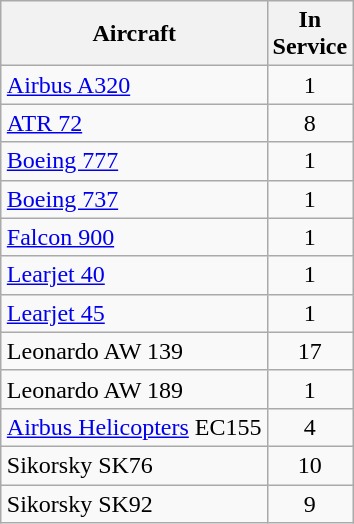<table class="wikitable" style="margin:0.5em auto">
<tr>
<th>Aircraft</th>
<th>In<br>Service</th>
</tr>
<tr>
<td><a href='#'>Airbus A320</a></td>
<td align="center">1</td>
</tr>
<tr>
<td><a href='#'>ATR 72</a></td>
<td align="center">8</td>
</tr>
<tr>
<td><a href='#'>Boeing 777</a></td>
<td align="center">1</td>
</tr>
<tr>
<td><a href='#'>Boeing 737</a></td>
<td align="center">1</td>
</tr>
<tr>
<td><a href='#'>Falcon 900</a></td>
<td align="center">1</td>
</tr>
<tr>
<td><a href='#'>Learjet 40</a></td>
<td align="center">1</td>
</tr>
<tr>
<td><a href='#'>Learjet 45</a></td>
<td align="center">1</td>
</tr>
<tr>
<td>Leonardo AW 139</td>
<td align="center">17</td>
</tr>
<tr>
<td>Leonardo AW 189</td>
<td align="center">1</td>
</tr>
<tr>
<td><a href='#'>Airbus Helicopters</a> EC155</td>
<td align="center">4</td>
</tr>
<tr>
<td>Sikorsky SK76</td>
<td align="center">10</td>
</tr>
<tr>
<td>Sikorsky SK92</td>
<td align="center">9</td>
</tr>
</table>
